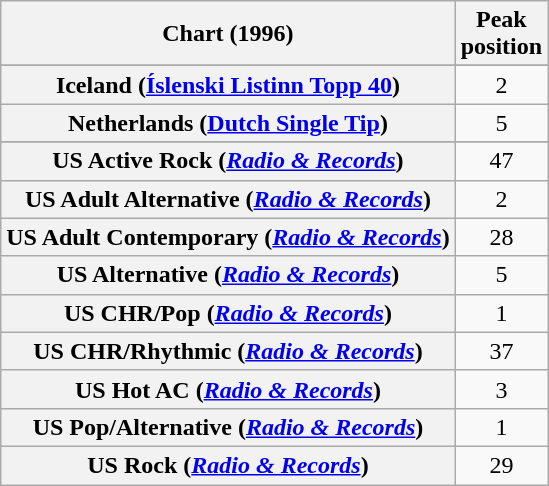<table class="wikitable sortable plainrowheaders" style="text-align:center">
<tr>
<th>Chart (1996)</th>
<th>Peak<br>position</th>
</tr>
<tr>
</tr>
<tr>
</tr>
<tr>
</tr>
<tr>
</tr>
<tr>
<th scope="row">Iceland (<a href='#'>Íslenski Listinn Topp 40</a>)</th>
<td align="center">2</td>
</tr>
<tr>
<th scope="row">Netherlands (<a href='#'>Dutch Single Tip</a>)</th>
<td align="center">5</td>
</tr>
<tr>
</tr>
<tr>
</tr>
<tr>
</tr>
<tr>
</tr>
<tr>
</tr>
<tr>
</tr>
<tr>
</tr>
<tr>
</tr>
<tr>
</tr>
<tr>
</tr>
<tr>
</tr>
<tr>
<th scope="row">US Active Rock (<em><a href='#'>Radio & Records</a></em>)</th>
<td>47</td>
</tr>
<tr>
<th scope="row">US Adult Alternative (<em><a href='#'>Radio & Records</a></em>)</th>
<td>2</td>
</tr>
<tr>
<th scope="row">US Adult Contemporary (<em><a href='#'>Radio & Records</a></em>)</th>
<td>28</td>
</tr>
<tr>
<th scope="row">US Alternative (<em><a href='#'>Radio & Records</a></em>)</th>
<td>5</td>
</tr>
<tr>
<th scope="row">US CHR/Pop (<em><a href='#'>Radio & Records</a></em>)</th>
<td>1</td>
</tr>
<tr>
<th scope="row">US CHR/Rhythmic (<em><a href='#'>Radio & Records</a></em>)</th>
<td>37</td>
</tr>
<tr>
<th scope="row">US Hot AC (<em><a href='#'>Radio & Records</a></em>)</th>
<td>3</td>
</tr>
<tr>
<th scope="row">US Pop/Alternative (<em><a href='#'>Radio & Records</a></em>)</th>
<td>1</td>
</tr>
<tr>
<th scope="row">US Rock (<em><a href='#'>Radio & Records</a></em>)</th>
<td>29</td>
</tr>
</table>
